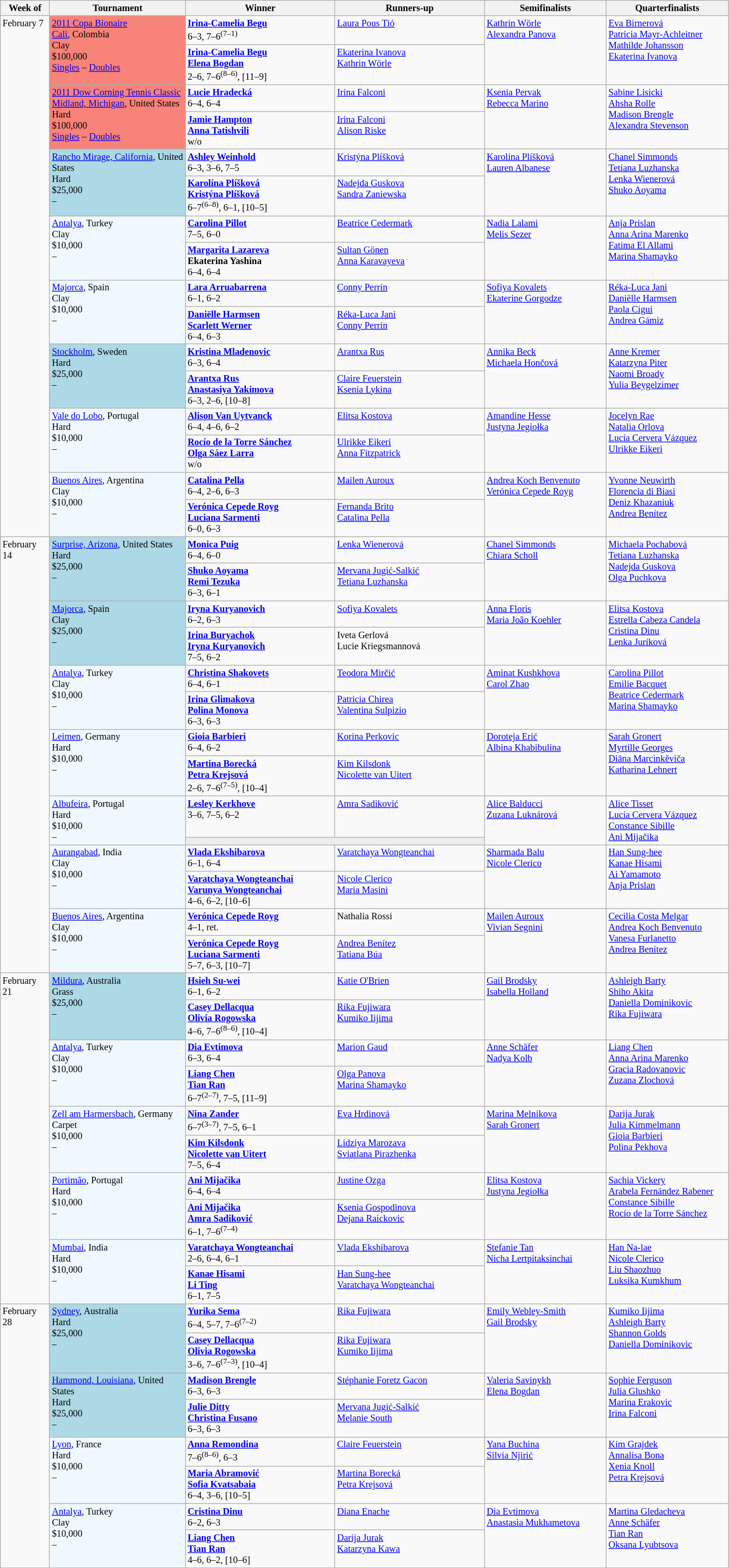<table class="wikitable" style="font-size:85%;">
<tr>
<th width="65">Week of</th>
<th style="width:190px;">Tournament</th>
<th style="width:210px;">Winner</th>
<th style="width:210px;">Runners-up</th>
<th style="width:170px;">Semifinalists</th>
<th style="width:170px;">Quarterfinalists</th>
</tr>
<tr valign=top>
<td rowspan=16>February 7</td>
<td rowspan="2" style="background:#f88379;"><a href='#'>2011 Copa Bionaire</a> <br> <a href='#'>Cali</a>, Colombia <br> Clay <br> $100,000 <br> <a href='#'>Singles</a> – <a href='#'>Doubles</a></td>
<td> <strong><a href='#'>Irina-Camelia Begu</a></strong> <br> 6–3, 7–6<sup>(7–1)</sup></td>
<td> <a href='#'>Laura Pous Tió</a></td>
<td rowspan=2> <a href='#'>Kathrin Wörle</a> <br>  <a href='#'>Alexandra Panova</a></td>
<td rowspan=2> <a href='#'>Eva Birnerová</a> <br>  <a href='#'>Patricia Mayr-Achleitner</a> <br>  <a href='#'>Mathilde Johansson</a> <br>  <a href='#'>Ekaterina Ivanova</a></td>
</tr>
<tr valign=top>
<td> <strong><a href='#'>Irina-Camelia Begu</a> <br>  <a href='#'>Elena Bogdan</a></strong> <br> 2–6, 7–6<sup>(8–6)</sup>, [11–9]</td>
<td> <a href='#'>Ekaterina Ivanova</a> <br>  <a href='#'>Kathrin Wörle</a></td>
</tr>
<tr valign=top>
<td rowspan="2" style="background:#f88379;"><a href='#'>2011 Dow Corning Tennis Classic</a> <br> <a href='#'>Midland, Michigan</a>, United States <br> Hard <br> $100,000 <br> <a href='#'>Singles</a> – <a href='#'>Doubles</a></td>
<td> <strong><a href='#'>Lucie Hradecká</a></strong> <br> 6–4, 6–4</td>
<td> <a href='#'>Irina Falconi</a></td>
<td rowspan=2> <a href='#'>Ksenia Pervak</a> <br>  <a href='#'>Rebecca Marino</a></td>
<td rowspan=2> <a href='#'>Sabine Lisicki</a> <br>  <a href='#'>Ahsha Rolle</a> <br>  <a href='#'>Madison Brengle</a> <br>  <a href='#'>Alexandra Stevenson</a></td>
</tr>
<tr valign=top>
<td> <strong><a href='#'>Jamie Hampton</a> <br>  <a href='#'>Anna Tatishvili</a></strong> <br> w/o</td>
<td> <a href='#'>Irina Falconi</a> <br>  <a href='#'>Alison Riske</a></td>
</tr>
<tr valign=top>
<td rowspan="2" style="background:lightblue;"><a href='#'>Rancho Mirage, California</a>, United States <br> Hard <br> $25,000 <br>  – </td>
<td> <strong><a href='#'>Ashley Weinhold</a></strong> <br> 6–3, 3–6, 7–5</td>
<td> <a href='#'>Kristýna Plíšková</a></td>
<td rowspan=2> <a href='#'>Karolína Plíšková</a> <br>  <a href='#'>Lauren Albanese</a></td>
<td rowspan=2> <a href='#'>Chanel Simmonds</a> <br>  <a href='#'>Tetiana Luzhanska</a> <br>  <a href='#'>Lenka Wienerová</a> <br>  <a href='#'>Shuko Aoyama</a></td>
</tr>
<tr valign=top>
<td> <strong><a href='#'>Karolína Plíšková</a> <br>  <a href='#'>Kristýna Plíšková</a></strong> <br> 6–7<sup>(6–8)</sup>, 6–1, [10–5]</td>
<td> <a href='#'>Nadejda Guskova</a> <br>  <a href='#'>Sandra Zaniewska</a></td>
</tr>
<tr valign=top>
<td rowspan="2" style="background:#f0f8ff;"><a href='#'>Antalya</a>, Turkey <br> Clay <br> $10,000 <br>  – </td>
<td> <strong><a href='#'>Carolina Pillot</a></strong> <br> 7–5, 6–0</td>
<td> <a href='#'>Beatrice Cedermark</a></td>
<td rowspan=2> <a href='#'>Nadia Lalami</a> <br>  <a href='#'>Melis Sezer</a></td>
<td rowspan=2> <a href='#'>Anja Prislan</a> <br>  <a href='#'>Anna Arina Marenko</a> <br>  <a href='#'>Fatima El Allami</a> <br>  <a href='#'>Marina Shamayko</a></td>
</tr>
<tr valign=top>
<td> <strong><a href='#'>Margarita Lazareva</a> <br>  Ekaterina Yashina</strong> <br> 6–4, 6–4</td>
<td> <a href='#'>Sultan Gönen</a> <br>  <a href='#'>Anna Karavayeva</a></td>
</tr>
<tr valign=top>
<td rowspan="2" style="background:#f0f8ff;"><a href='#'>Majorca</a>, Spain <br> Clay <br> $10,000 <br>  – </td>
<td> <strong><a href='#'>Lara Arruabarrena</a></strong> <br> 6–1, 6–2</td>
<td> <a href='#'>Conny Perrin</a></td>
<td rowspan=2> <a href='#'>Sofiya Kovalets</a> <br>  <a href='#'>Ekaterine Gorgodze</a></td>
<td rowspan=2> <a href='#'>Réka-Luca Jani</a> <br>  <a href='#'>Daniëlle Harmsen</a> <br>  <a href='#'>Paola Cigui</a> <br>  <a href='#'>Andrea Gámiz</a></td>
</tr>
<tr valign=top>
<td> <strong><a href='#'>Daniëlle Harmsen</a> <br>  <a href='#'>Scarlett Werner</a></strong> <br> 6–4, 6–3</td>
<td> <a href='#'>Réka-Luca Jani</a> <br>  <a href='#'>Conny Perrin</a></td>
</tr>
<tr valign=top>
<td rowspan="2" style="background:lightblue;"><a href='#'>Stockholm</a>, Sweden <br> Hard <br> $25,000 <br>  – </td>
<td> <strong><a href='#'>Kristina Mladenovic</a></strong> <br> 6–3, 6–4</td>
<td> <a href='#'>Arantxa Rus</a></td>
<td rowspan=2> <a href='#'>Annika Beck</a> <br>  <a href='#'>Michaela Hončová</a></td>
<td rowspan=2> <a href='#'>Anne Kremer</a> <br>  <a href='#'>Katarzyna Piter</a> <br>  <a href='#'>Naomi Broady</a> <br>  <a href='#'>Yulia Beygelzimer</a></td>
</tr>
<tr valign=top>
<td> <strong><a href='#'>Arantxa Rus</a> <br>  <a href='#'>Anastasiya Yakimova</a></strong> <br> 6–3, 2–6, [10–8]</td>
<td> <a href='#'>Claire Feuerstein</a> <br>  <a href='#'>Ksenia Lykina</a></td>
</tr>
<tr valign=top>
<td rowspan="2" style="background:#f0f8ff;"><a href='#'>Vale do Lobo</a>, Portugal <br> Hard <br> $10,000 <br>  – </td>
<td> <strong><a href='#'>Alison Van Uytvanck</a></strong> <br> 6–4, 4–6, 6–2</td>
<td> <a href='#'>Elitsa Kostova</a></td>
<td rowspan=2> <a href='#'>Amandine Hesse</a> <br>  <a href='#'>Justyna Jegiołka</a></td>
<td rowspan=2> <a href='#'>Jocelyn Rae</a> <br>  <a href='#'>Natalia Orlova</a> <br>  <a href='#'>Lucía Cervera Vázquez</a> <br>  <a href='#'>Ulrikke Eikeri</a></td>
</tr>
<tr valign=top>
<td> <strong><a href='#'>Rocío de la Torre Sánchez</a> <br>  <a href='#'>Olga Sáez Larra</a></strong> <br> w/o</td>
<td> <a href='#'>Ulrikke Eikeri</a> <br>  <a href='#'>Anna Fitzpatrick</a></td>
</tr>
<tr valign=top>
<td rowspan="2" style="background:#f0f8ff;"><a href='#'>Buenos Aires</a>, Argentina <br> Clay <br> $10,000 <br>  – </td>
<td> <strong><a href='#'>Catalina Pella</a></strong> <br> 6–4, 2–6, 6–3</td>
<td> <a href='#'>Mailen Auroux</a></td>
<td rowspan=2> <a href='#'>Andrea Koch Benvenuto</a> <br>  <a href='#'>Verónica Cepede Royg</a></td>
<td rowspan=2> <a href='#'>Yvonne Neuwirth</a> <br>  <a href='#'>Florencia di Biasi</a> <br>  <a href='#'>Deniz Khazaniuk</a> <br>  <a href='#'>Andrea Benítez</a></td>
</tr>
<tr valign=top>
<td> <strong><a href='#'>Verónica Cepede Royg</a> <br>  <a href='#'>Luciana Sarmenti</a></strong> <br> 6–0, 6–3</td>
<td> <a href='#'>Fernanda Brito</a> <br>  <a href='#'>Catalina Pella</a></td>
</tr>
<tr valign=top>
<td rowspan=14>February 14</td>
<td rowspan="2" style="background:lightblue;"><a href='#'>Surprise, Arizona</a>, United States <br> Hard <br> $25,000 <br>  – </td>
<td> <strong><a href='#'>Monica Puig</a></strong> <br> 6–4, 6–0</td>
<td> <a href='#'>Lenka Wienerová</a></td>
<td rowspan=2> <a href='#'>Chanel Simmonds</a> <br>  <a href='#'>Chiara Scholl</a></td>
<td rowspan=2> <a href='#'>Michaela Pochabová</a> <br>  <a href='#'>Tetiana Luzhanska</a> <br>  <a href='#'>Nadejda Guskova</a> <br>  <a href='#'>Olga Puchkova</a></td>
</tr>
<tr valign=top>
<td> <strong><a href='#'>Shuko Aoyama</a> <br>  <a href='#'>Remi Tezuka</a></strong> <br> 6–3, 6–1</td>
<td> <a href='#'>Mervana Jugić-Salkić</a> <br>  <a href='#'>Tetiana Luzhanska</a></td>
</tr>
<tr valign=top>
<td rowspan="2" style="background:lightblue;"><a href='#'>Majorca</a>, Spain <br> Clay <br> $25,000 <br>  – </td>
<td> <strong><a href='#'>Iryna Kuryanovich</a></strong> <br> 6–2, 6–3</td>
<td> <a href='#'>Sofiya Kovalets</a></td>
<td rowspan=2> <a href='#'>Anna Floris</a> <br>  <a href='#'>Maria João Koehler</a></td>
<td rowspan=2> <a href='#'>Elitsa Kostova</a> <br>  <a href='#'>Estrella Cabeza Candela</a> <br>  <a href='#'>Cristina Dinu</a> <br>  <a href='#'>Lenka Juríková</a></td>
</tr>
<tr valign=top>
<td> <strong><a href='#'>Irina Buryachok</a> <br>  <a href='#'>Iryna Kuryanovich</a></strong> <br> 7–5, 6–2</td>
<td> Iveta Gerlová <br>  Lucie Kriegsmannová</td>
</tr>
<tr valign=top>
<td rowspan="2" style="background:#f0f8ff;"><a href='#'>Antalya</a>, Turkey <br> Clay <br> $10,000 <br>  – </td>
<td> <strong><a href='#'>Christina Shakovets</a></strong> <br> 6–4, 6–1</td>
<td> <a href='#'>Teodora Mirčić</a></td>
<td rowspan=2> <a href='#'>Aminat Kushkhova</a> <br>  <a href='#'>Carol Zhao</a></td>
<td rowspan=2> <a href='#'>Carolina Pillot</a> <br>  <a href='#'>Emilie Bacquet</a> <br>  <a href='#'>Beatrice Cedermark</a> <br>  <a href='#'>Marina Shamayko</a></td>
</tr>
<tr valign=top>
<td> <strong><a href='#'>Irina Glimakova</a> <br>  <a href='#'>Polina Monova</a></strong> <br> 6–3, 6–3</td>
<td> <a href='#'>Patricia Chirea</a> <br>  <a href='#'>Valentina Sulpizio</a></td>
</tr>
<tr valign=top>
<td rowspan="2" style="background:#f0f8ff;"><a href='#'>Leimen</a>, Germany <br> Hard <br> $10,000 <br>  – </td>
<td> <strong><a href='#'>Gioia Barbieri</a></strong> <br> 6–4, 6–2</td>
<td> <a href='#'>Korina Perkovic</a></td>
<td rowspan=2> <a href='#'>Doroteja Erić</a> <br>  <a href='#'>Albina Khabibulina</a></td>
<td rowspan=2> <a href='#'>Sarah Gronert</a> <br>  <a href='#'>Myrtille Georges</a> <br>  <a href='#'>Diāna Marcinkēviča</a> <br>  <a href='#'>Katharina Lehnert</a></td>
</tr>
<tr valign=top>
<td> <strong><a href='#'>Martina Borecká</a> <br>  <a href='#'>Petra Krejsová</a></strong> <br> 2–6, 7–6<sup>(7–5)</sup>, [10–4]</td>
<td> <a href='#'>Kim Kilsdonk</a> <br>  <a href='#'>Nicolette van Uitert</a></td>
</tr>
<tr valign=top>
<td rowspan="2" style="background:#f0f8ff;"><a href='#'>Albufeira</a>, Portugal <br> Hard <br> $10,000 <br>  – </td>
<td> <strong><a href='#'>Lesley Kerkhove</a></strong> <br> 3–6, 7–5, 6–2</td>
<td> <a href='#'>Amra Sadiković</a></td>
<td rowspan=2> <a href='#'>Alice Balducci</a> <br>  <a href='#'>Zuzana Luknárová</a></td>
<td rowspan=2> <a href='#'>Alice Tisset</a> <br>  <a href='#'>Lucía Cervera Vázquez</a> <br>  <a href='#'>Constance Sibille</a> <br>  <a href='#'>Ani Mijačika</a></td>
</tr>
<tr valign=top>
<td colspan=2 bgcolor="#ededed"></td>
</tr>
<tr valign=top>
<td rowspan="2" style="background:#f0f8ff;"><a href='#'>Aurangabad</a>, India <br> Clay <br> $10,000 <br>  – </td>
<td> <strong><a href='#'>Vlada Ekshibarova</a></strong> <br> 6–1, 6–4</td>
<td> <a href='#'>Varatchaya Wongteanchai</a></td>
<td rowspan=2> <a href='#'>Sharmada Balu</a> <br>  <a href='#'>Nicole Clerico</a></td>
<td rowspan=2> <a href='#'>Han Sung-hee</a> <br>  <a href='#'>Kanae Hisami</a> <br>  <a href='#'>Ai Yamamoto</a> <br>  <a href='#'>Anja Prislan</a></td>
</tr>
<tr valign=top>
<td> <strong><a href='#'>Varatchaya Wongteanchai</a><br> <a href='#'>Varunya Wongteanchai</a></strong> <br> 4–6, 6–2, [10–6]</td>
<td> <a href='#'>Nicole Clerico</a> <br>  <a href='#'>Maria Masini</a></td>
</tr>
<tr valign=top>
<td rowspan="2" style="background:#f0f8ff;"><a href='#'>Buenos Aires</a>, Argentina <br> Clay <br> $10,000 <br>  – </td>
<td> <strong><a href='#'>Verónica Cepede Royg</a></strong> <br> 4–1, ret.</td>
<td> Nathalia Rossi</td>
<td rowspan=2> <a href='#'>Mailen Auroux</a> <br>  <a href='#'>Vivian Segnini</a></td>
<td rowspan=2> <a href='#'>Cecilia Costa Melgar</a> <br>  <a href='#'>Andrea Koch Benvenuto</a> <br>  <a href='#'>Vanesa Furlanetto</a> <br>  <a href='#'>Andrea Benítez</a></td>
</tr>
<tr valign=top>
<td> <strong><a href='#'>Verónica Cepede Royg</a> <br>  <a href='#'>Luciana Sarmenti</a></strong> <br> 5–7, 6–3, [10–7]</td>
<td> <a href='#'>Andrea Benítez</a> <br>  <a href='#'>Tatiana Búa</a></td>
</tr>
<tr valign=top>
<td rowspan=10>February 21</td>
<td rowspan="2" style="background:lightblue;"><a href='#'>Mildura</a>, Australia <br> Grass <br> $25,000 <br>  – </td>
<td> <strong><a href='#'>Hsieh Su-wei</a></strong> <br> 6–1, 6–2</td>
<td> <a href='#'>Katie O'Brien</a></td>
<td rowspan=2> <a href='#'>Gail Brodsky</a> <br>  <a href='#'>Isabella Holland</a></td>
<td rowspan=2> <a href='#'>Ashleigh Barty</a> <br>  <a href='#'>Shiho Akita</a> <br>  <a href='#'>Daniella Dominikovic</a> <br>  <a href='#'>Rika Fujiwara</a></td>
</tr>
<tr valign=top>
<td> <strong><a href='#'>Casey Dellacqua</a> <br>  <a href='#'>Olivia Rogowska</a></strong> <br> 4–6, 7–6<sup>(8–6)</sup>, [10–4]</td>
<td> <a href='#'>Rika Fujiwara</a> <br>  <a href='#'>Kumiko Iijima</a></td>
</tr>
<tr valign=top>
<td rowspan="2" style="background:#f0f8ff;"><a href='#'>Antalya</a>, Turkey <br> Clay <br> $10,000 <br>  – </td>
<td> <strong><a href='#'>Dia Evtimova</a></strong> <br> 6–3, 6–4</td>
<td> <a href='#'>Marion Gaud</a></td>
<td rowspan=2> <a href='#'>Anne Schäfer</a> <br>  <a href='#'>Nadya Kolb</a></td>
<td rowspan=2> <a href='#'>Liang Chen</a> <br>  <a href='#'>Anna Arina Marenko</a> <br>  <a href='#'>Gracia Radovanovic</a> <br>  <a href='#'>Zuzana Zlochová</a></td>
</tr>
<tr valign=top>
<td> <strong><a href='#'>Liang Chen</a> <br>  <a href='#'>Tian Ran</a></strong> <br> 6–7<sup>(2–7)</sup>, 7–5, [11–9]</td>
<td> <a href='#'>Olga Panova</a> <br>  <a href='#'>Marina Shamayko</a></td>
</tr>
<tr valign=top>
<td rowspan="2" style="background:#f0f8ff;"><a href='#'>Zell am Harmersbach</a>, Germany <br> Carpet <br> $10,000 <br>  – </td>
<td> <strong><a href='#'>Nina Zander</a></strong> <br> 6–7<sup>(3–7)</sup>, 7–5, 6–1</td>
<td> <a href='#'>Eva Hrdinová</a></td>
<td rowspan=2> <a href='#'>Marina Melnikova</a> <br>  <a href='#'>Sarah Gronert</a></td>
<td rowspan=2> <a href='#'>Darija Jurak</a> <br>  <a href='#'>Julia Kimmelmann</a> <br>  <a href='#'>Gioia Barbieri</a> <br>  <a href='#'>Polina Pekhova</a></td>
</tr>
<tr valign=top>
<td> <strong><a href='#'>Kim Kilsdonk</a> <br>  <a href='#'>Nicolette van Uitert</a></strong> <br> 7–5, 6–4</td>
<td> <a href='#'>Lidziya Marozava</a> <br>  <a href='#'>Sviatlana Pirazhenka</a></td>
</tr>
<tr valign=top>
<td rowspan="2" style="background:#f0f8ff;"><a href='#'>Portimão</a>, Portugal <br> Hard <br> $10,000 <br>  – </td>
<td> <strong><a href='#'>Ani Mijačika</a></strong> <br> 6–4, 6–4</td>
<td> <a href='#'>Justine Ozga</a></td>
<td rowspan=2> <a href='#'>Elitsa Kostova</a> <br>  <a href='#'>Justyna Jegiołka</a></td>
<td rowspan=2> <a href='#'>Sachia Vickery</a> <br>  <a href='#'>Arabela Fernández Rabener</a> <br>  <a href='#'>Constance Sibille</a> <br>  <a href='#'>Rocío de la Torre Sánchez</a></td>
</tr>
<tr valign=top>
<td> <strong><a href='#'>Ani Mijačika</a> <br>  <a href='#'>Amra Sadiković</a></strong> <br> 6–1, 7–6<sup>(7–4)</sup></td>
<td> <a href='#'>Ksenia Gospodinova</a> <br>  <a href='#'>Dejana Raickovic</a></td>
</tr>
<tr valign=top>
<td rowspan="2" style="background:#f0f8ff;"><a href='#'>Mumbai</a>, India <br> Hard <br> $10,000 <br>  – </td>
<td> <strong><a href='#'>Varatchaya Wongteanchai</a></strong> <br> 2–6, 6–4, 6–1</td>
<td> <a href='#'>Vlada Ekshibarova</a></td>
<td rowspan=2> <a href='#'>Stefanie Tan</a> <br>  <a href='#'>Nicha Lertpitaksinchai</a></td>
<td rowspan=2> <a href='#'>Han Na-lae</a> <br>  <a href='#'>Nicole Clerico</a> <br>  <a href='#'>Liu Shaozhuo</a> <br>  <a href='#'>Luksika Kumkhum</a></td>
</tr>
<tr valign=top>
<td> <strong><a href='#'>Kanae Hisami</a> <br>  <a href='#'>Li Ting</a></strong> <br> 6–1, 7–5</td>
<td> <a href='#'>Han Sung-hee</a> <br>  <a href='#'>Varatchaya Wongteanchai</a></td>
</tr>
<tr valign=top>
<td rowspan=8>February 28</td>
<td rowspan="2" style="background:lightblue;"><a href='#'>Sydney</a>, Australia <br> Hard <br> $25,000 <br>  – </td>
<td> <strong><a href='#'>Yurika Sema</a></strong> <br> 6–4, 5–7, 7–6<sup>(7–2)</sup></td>
<td> <a href='#'>Rika Fujiwara</a></td>
<td rowspan=2> <a href='#'>Emily Webley-Smith</a> <br>  <a href='#'>Gail Brodsky</a></td>
<td rowspan=2> <a href='#'>Kumiko Iijima</a> <br>  <a href='#'>Ashleigh Barty</a> <br>  <a href='#'>Shannon Golds</a> <br>  <a href='#'>Daniella Dominikovic</a></td>
</tr>
<tr valign=top>
<td> <strong><a href='#'>Casey Dellacqua</a> <br>  <a href='#'>Olivia Rogowska</a></strong> <br> 3–6, 7–6<sup>(7–3)</sup>, [10–4]</td>
<td> <a href='#'>Rika Fujiwara</a> <br>  <a href='#'>Kumiko Iijima</a></td>
</tr>
<tr valign=top>
<td rowspan="2" style="background:lightblue;"><a href='#'>Hammond, Louisiana</a>, United States <br> Hard <br> $25,000 <br>  – </td>
<td> <strong><a href='#'>Madison Brengle</a></strong> <br> 6–3, 6–3</td>
<td> <a href='#'>Stéphanie Foretz Gacon</a></td>
<td rowspan=2> <a href='#'>Valeria Savinykh</a> <br>  <a href='#'>Elena Bogdan</a></td>
<td rowspan=2> <a href='#'>Sophie Ferguson</a> <br>  <a href='#'>Julia Glushko</a> <br>  <a href='#'>Marina Erakovic</a> <br>  <a href='#'>Irina Falconi</a></td>
</tr>
<tr valign=top>
<td> <strong><a href='#'>Julie Ditty</a> <br>  <a href='#'>Christina Fusano</a></strong> <br> 6–3, 6–3</td>
<td> <a href='#'>Mervana Jugić-Salkić</a> <br>  <a href='#'>Melanie South</a></td>
</tr>
<tr valign=top>
<td rowspan="2" style="background:#f0f8ff;"><a href='#'>Lyon</a>, France <br> Hard <br> $10,000 <br>  – </td>
<td> <strong><a href='#'>Anna Remondina</a></strong> <br> 7–6<sup>(8–6)</sup>, 6–3</td>
<td> <a href='#'>Claire Feuerstein</a></td>
<td rowspan=2> <a href='#'>Yana Buchina</a> <br>  <a href='#'>Silvia Njirić</a></td>
<td rowspan=2> <a href='#'>Kim Grajdek</a> <br>  <a href='#'>Annalisa Bona</a> <br>  <a href='#'>Xenia Knoll</a> <br>  <a href='#'>Petra Krejsová</a></td>
</tr>
<tr valign=top>
<td> <strong><a href='#'>Maria Abramović</a> <br>  <a href='#'>Sofia Kvatsabaia</a></strong> <br> 6–4, 3–6, [10–5]</td>
<td> <a href='#'>Martina Borecká</a> <br>  <a href='#'>Petra Krejsová</a></td>
</tr>
<tr valign=top>
<td rowspan="2" style="background:#f0f8ff;"><a href='#'>Antalya</a>, Turkey <br> Clay <br> $10,000 <br>  – </td>
<td> <strong><a href='#'>Cristina Dinu</a></strong> <br> 6–2, 6–3</td>
<td> <a href='#'>Diana Enache</a></td>
<td rowspan=2> <a href='#'>Dia Evtimova</a> <br>  <a href='#'>Anastasia Mukhametova</a></td>
<td rowspan=2> <a href='#'>Martina Gledacheva</a> <br>  <a href='#'>Anne Schäfer</a> <br>  <a href='#'>Tian Ran</a> <br>  <a href='#'>Oksana Lyubtsova</a></td>
</tr>
<tr valign=top>
<td> <strong><a href='#'>Liang Chen</a> <br>  <a href='#'>Tian Ran</a></strong> <br> 4–6, 6–2, [10–6]</td>
<td> <a href='#'>Darija Jurak</a> <br>  <a href='#'>Katarzyna Kawa</a></td>
</tr>
</table>
